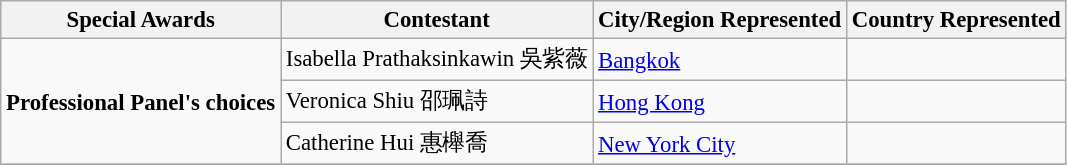<table class="wikitable sortable" style="font-size:95%;">
<tr>
<th>Special Awards</th>
<th>Contestant</th>
<th>City/Region Represented</th>
<th>Country Represented</th>
</tr>
<tr>
<td rowspan="3"><strong>Professional Panel's choices</strong></td>
<td>Isabella Prathaksinkawin 吳紫薇</td>
<td><a href='#'>Bangkok</a></td>
<td></td>
</tr>
<tr>
<td>Veronica Shiu 邵珮詩</td>
<td><a href='#'>Hong Kong</a></td>
<td></td>
</tr>
<tr>
<td>Catherine Hui 惠櫸喬</td>
<td><a href='#'>New York City</a></td>
<td></td>
</tr>
<tr>
</tr>
</table>
